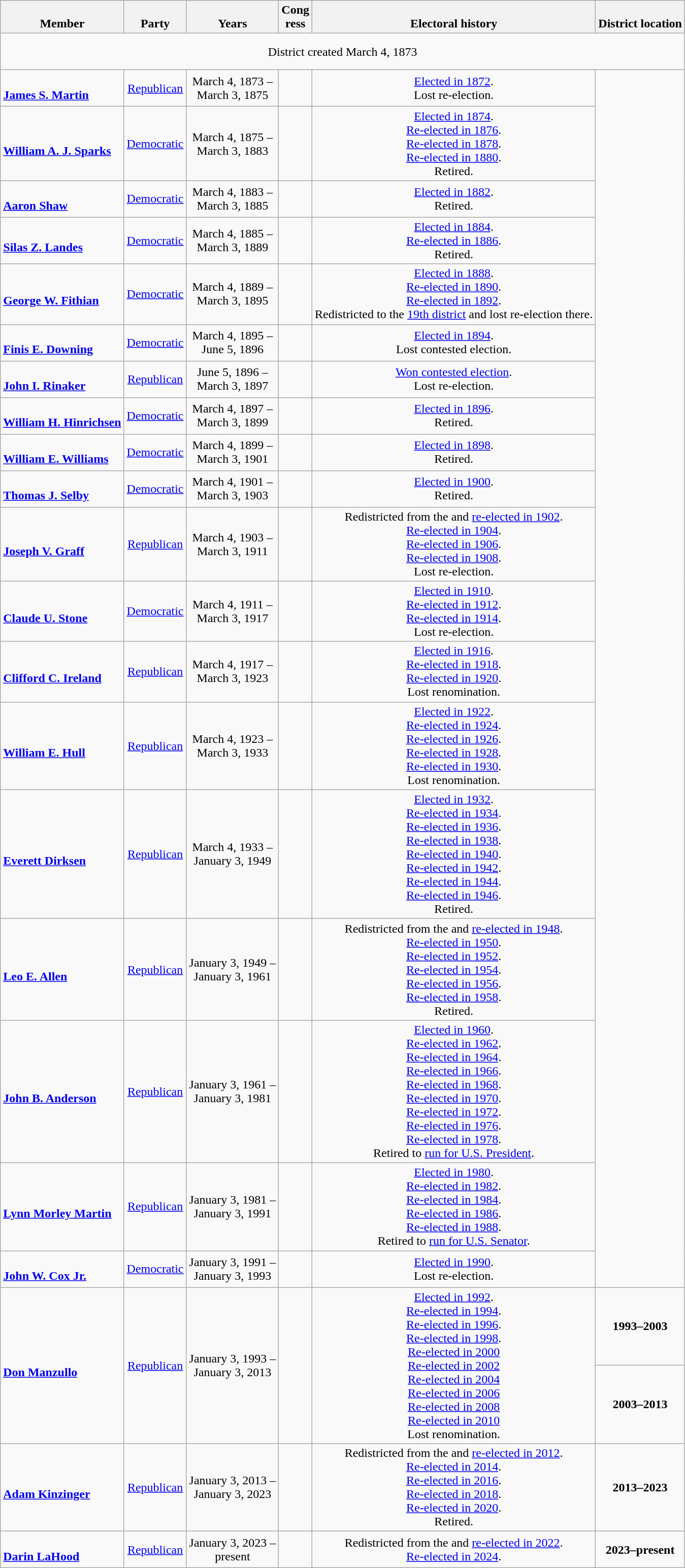<table class=wikitable style="text-align:center">
<tr valign=bottom>
<th>Member</th>
<th>Party</th>
<th>Years</th>
<th>Cong<br>ress</th>
<th>Electoral history</th>
<th>District location</th>
</tr>
<tr style="height:3em">
<td colspan=6>District created March 4, 1873</td>
</tr>
<tr style="height:3em">
<td align=left><br> <strong><a href='#'>James S. Martin</a></strong><br></td>
<td><a href='#'>Republican</a></td>
<td nowrap>March 4, 1873 –<br>March 3, 1875</td>
<td></td>
<td><a href='#'>Elected in 1872</a>.<br>Lost re-election.</td>
</tr>
<tr style="height:3em">
<td align=left><br><strong><a href='#'>William A. J. Sparks</a></strong><br></td>
<td><a href='#'>Democratic</a></td>
<td nowrap>March 4, 1875 –<br>March 3, 1883</td>
<td></td>
<td><a href='#'>Elected in 1874</a>.<br><a href='#'>Re-elected in 1876</a>.<br><a href='#'>Re-elected in 1878</a>.<br><a href='#'>Re-elected in 1880</a>.<br>Retired.</td>
</tr>
<tr style="height:3em">
<td align=left><br><strong><a href='#'>Aaron Shaw</a></strong><br></td>
<td><a href='#'>Democratic</a></td>
<td nowrap>March 4, 1883 –<br>March 3, 1885</td>
<td></td>
<td><a href='#'>Elected in 1882</a>.<br>Retired.</td>
</tr>
<tr style="height:3em">
<td align=left><br><strong><a href='#'>Silas Z. Landes</a></strong><br></td>
<td><a href='#'>Democratic</a></td>
<td nowrap>March 4, 1885 –<br>March 3, 1889</td>
<td></td>
<td><a href='#'>Elected in 1884</a>.<br><a href='#'>Re-elected in 1886</a>.<br> Retired.</td>
</tr>
<tr style="height:3em">
<td align=left><br><strong><a href='#'>George W. Fithian</a></strong><br></td>
<td><a href='#'>Democratic</a></td>
<td nowrap>March 4, 1889 –<br>March 3, 1895</td>
<td></td>
<td><a href='#'>Elected in 1888</a>.<br><a href='#'>Re-elected in 1890</a>.<br><a href='#'>Re-elected in 1892</a>.<br>Redistricted to the <a href='#'>19th district</a> and lost re-election there.</td>
</tr>
<tr style="height:3em">
<td align=left><br><strong><a href='#'>Finis E. Downing</a></strong><br></td>
<td><a href='#'>Democratic</a></td>
<td nowrap>March 4, 1895 –<br>June 5, 1896</td>
<td></td>
<td><a href='#'>Elected in 1894</a>.<br>Lost contested election.</td>
</tr>
<tr style="height:3em">
<td align=left><br><strong><a href='#'>John I. Rinaker</a></strong><br></td>
<td><a href='#'>Republican</a></td>
<td nowrap>June 5, 1896 –<br>March 3, 1897</td>
<td></td>
<td><a href='#'>Won contested election</a>.<br>Lost re-election.</td>
</tr>
<tr style="height:3em">
<td align=left><br><strong><a href='#'>William H. Hinrichsen</a></strong><br></td>
<td><a href='#'>Democratic</a></td>
<td nowrap>March 4, 1897 –<br>March 3, 1899</td>
<td></td>
<td><a href='#'>Elected in 1896</a>.<br>Retired.</td>
</tr>
<tr style="height:3em">
<td align=left><br><strong><a href='#'>William E. Williams</a></strong><br></td>
<td><a href='#'>Democratic</a></td>
<td nowrap>March 4, 1899 –<br>March 3, 1901</td>
<td></td>
<td><a href='#'>Elected in 1898</a>.<br>Retired.</td>
</tr>
<tr style="height:3em">
<td align=left><br><strong><a href='#'>Thomas J. Selby</a></strong><br></td>
<td><a href='#'>Democratic</a></td>
<td nowrap>March 4, 1901 –<br>March 3, 1903</td>
<td></td>
<td><a href='#'>Elected in 1900</a>.<br>Retired.</td>
</tr>
<tr style="height:3em">
<td align=left><br><strong><a href='#'>Joseph V. Graff</a></strong><br></td>
<td><a href='#'>Republican</a></td>
<td nowrap>March 4, 1903 –<br>March 3, 1911</td>
<td></td>
<td>Redistricted from the  and <a href='#'>re-elected in 1902</a>.<br><a href='#'>Re-elected in 1904</a>.<br><a href='#'>Re-elected in 1906</a>.<br><a href='#'>Re-elected in 1908</a>.<br>Lost re-election.</td>
</tr>
<tr style="height:3em">
<td align=left><br><strong><a href='#'>Claude U. Stone</a></strong><br></td>
<td><a href='#'>Democratic</a></td>
<td nowrap>March 4, 1911 –<br>March 3, 1917</td>
<td></td>
<td><a href='#'>Elected in 1910</a>.<br><a href='#'>Re-elected in 1912</a>.<br><a href='#'>Re-elected in 1914</a>.<br>Lost re-election.</td>
</tr>
<tr style="height:3em">
<td align=left><br><strong><a href='#'>Clifford C. Ireland</a></strong><br></td>
<td><a href='#'>Republican</a></td>
<td nowrap>March 4, 1917 –<br>March 3, 1923</td>
<td></td>
<td><a href='#'>Elected in 1916</a>.<br><a href='#'>Re-elected in 1918</a>.<br><a href='#'>Re-elected in 1920</a>.<br>Lost renomination.</td>
</tr>
<tr style="height:3em">
<td align=left><br><strong><a href='#'>William E. Hull</a></strong><br></td>
<td><a href='#'>Republican</a></td>
<td nowrap>March 4, 1923 –<br>March 3, 1933</td>
<td></td>
<td><a href='#'>Elected in 1922</a>.<br><a href='#'>Re-elected in 1924</a>.<br><a href='#'>Re-elected in 1926</a>.<br><a href='#'>Re-elected in 1928</a>.<br><a href='#'>Re-elected in 1930</a>.<br>Lost renomination.</td>
</tr>
<tr style="height:3em">
<td align=left><br><strong><a href='#'>Everett Dirksen</a></strong><br></td>
<td><a href='#'>Republican</a></td>
<td nowrap>March 4, 1933 –<br>January 3, 1949</td>
<td></td>
<td><a href='#'>Elected in 1932</a>.<br><a href='#'>Re-elected in 1934</a>.<br><a href='#'>Re-elected in 1936</a>.<br><a href='#'>Re-elected in 1938</a>.<br><a href='#'>Re-elected in 1940</a>.<br><a href='#'>Re-elected in 1942</a>.<br><a href='#'>Re-elected in 1944</a>.<br><a href='#'>Re-elected in 1946</a>.<br>Retired.</td>
</tr>
<tr style="height:3em">
<td align=left><br><strong><a href='#'>Leo E. Allen</a></strong><br></td>
<td><a href='#'>Republican</a></td>
<td nowrap>January 3, 1949 –<br>January 3, 1961</td>
<td></td>
<td>Redistricted from the  and <a href='#'>re-elected in 1948</a>.<br><a href='#'>Re-elected in 1950</a>.<br><a href='#'>Re-elected in 1952</a>.<br><a href='#'>Re-elected in 1954</a>.<br><a href='#'>Re-elected in 1956</a>.<br><a href='#'>Re-elected in 1958</a>.<br>Retired.</td>
</tr>
<tr style="height:3em">
<td align=left><br><strong><a href='#'>John B. Anderson</a></strong><br></td>
<td><a href='#'>Republican</a></td>
<td nowrap>January 3, 1961 –<br>January 3, 1981</td>
<td></td>
<td><a href='#'>Elected in 1960</a>.<br><a href='#'>Re-elected in 1962</a>.<br><a href='#'>Re-elected in 1964</a>.<br><a href='#'>Re-elected in 1966</a>.<br><a href='#'>Re-elected in 1968</a>.<br><a href='#'>Re-elected in 1970</a>.<br><a href='#'>Re-elected in 1972</a>.<br><a href='#'>Re-elected in 1976</a>.<br><a href='#'>Re-elected in 1978</a>.<br>Retired to <a href='#'>run for U.S. President</a>.</td>
</tr>
<tr style="height:3em">
<td align=left><br><strong><a href='#'>Lynn Morley Martin</a></strong><br></td>
<td><a href='#'>Republican</a></td>
<td nowrap>January 3, 1981 –<br>January 3, 1991</td>
<td></td>
<td><a href='#'>Elected in 1980</a>.<br><a href='#'>Re-elected in 1982</a>.<br><a href='#'>Re-elected in 1984</a>.<br><a href='#'>Re-elected in 1986</a>.<br><a href='#'>Re-elected in 1988</a>.<br>Retired to <a href='#'>run for U.S. Senator</a>.</td>
</tr>
<tr style="height:3em">
<td align=left><br><strong><a href='#'>John W. Cox Jr.</a></strong><br></td>
<td><a href='#'>Democratic</a></td>
<td nowrap>January 3, 1991 –<br>January 3, 1993</td>
<td></td>
<td><a href='#'>Elected in 1990</a>.<br>Lost re-election.</td>
</tr>
<tr style="height:3em">
<td rowspan=2 align=left><br><strong><a href='#'>Don Manzullo</a></strong><br></td>
<td rowspan=2 ><a href='#'>Republican</a></td>
<td rowspan=2 nowrap>January 3, 1993 –<br>January 3, 2013</td>
<td rowspan=2></td>
<td rowspan=2><a href='#'>Elected in 1992</a>.<br><a href='#'>Re-elected in 1994</a>.<br><a href='#'>Re-elected in 1996</a>.<br><a href='#'>Re-elected in 1998</a>.<br><a href='#'>Re-elected in 2000</a><br><a href='#'>Re-elected in 2002</a><br><a href='#'>Re-elected in 2004</a><br><a href='#'>Re-elected in 2006</a><br><a href='#'>Re-elected in 2008</a><br><a href='#'>Re-elected in 2010</a><br>Lost renomination.</td>
<td><strong>1993–2003</strong><br></td>
</tr>
<tr style="height:3em">
<td><strong>2003–2013</strong><br></td>
</tr>
<tr style="height:3em">
<td align=left><br><strong><a href='#'>Adam Kinzinger</a></strong><br></td>
<td><a href='#'>Republican</a></td>
<td nowrap>January 3, 2013 –<br>January 3, 2023</td>
<td></td>
<td>Redistricted from the  and <a href='#'>re-elected in 2012</a>.<br><a href='#'>Re-elected in 2014</a>.<br><a href='#'>Re-elected in 2016</a>.<br><a href='#'>Re-elected in 2018</a>.<br><a href='#'>Re-elected in 2020</a>.<br>Retired.</td>
<td><strong>2013–2023</strong><br></td>
</tr>
<tr style="height:3em">
<td align=left><br><strong><a href='#'>Darin LaHood</a></strong><br></td>
<td><a href='#'>Republican</a></td>
<td nowrap>January 3, 2023 –<br>present</td>
<td></td>
<td>Redistricted from the  and <a href='#'>re-elected in 2022</a>.<br><a href='#'>Re-elected in 2024</a>.</td>
<td><strong>2023–present</strong><br></td>
</tr>
</table>
